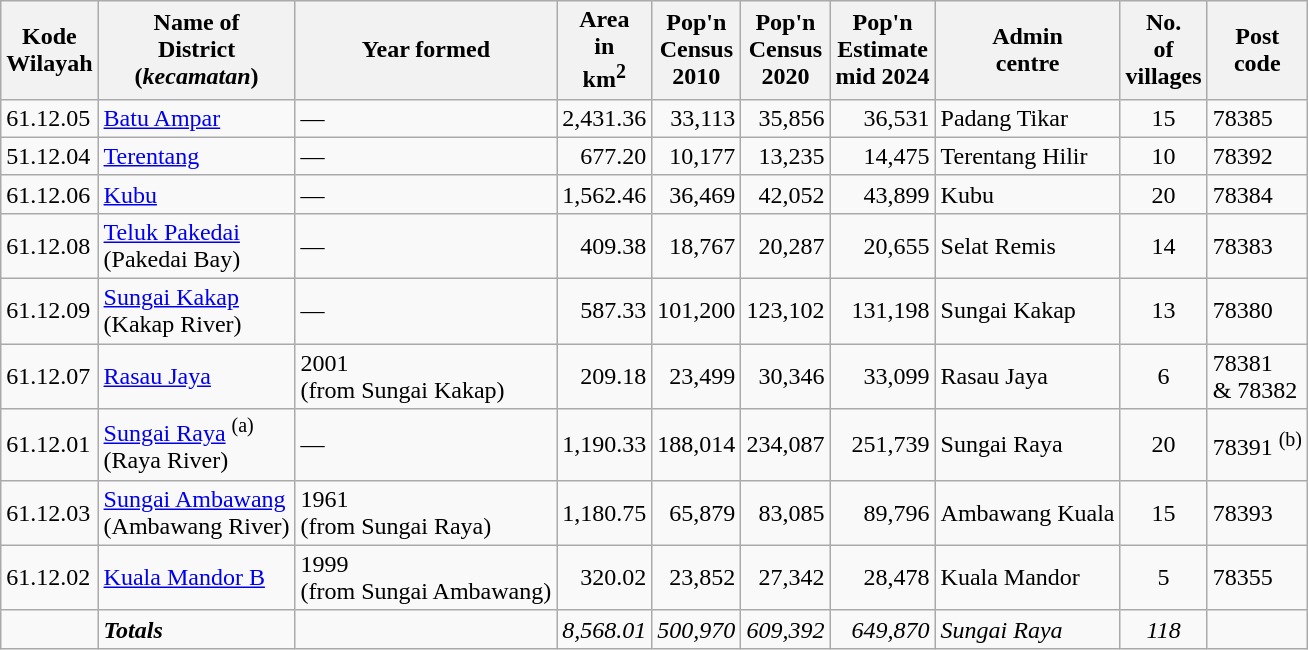<table class="sortable wikitable">
<tr>
<th>Kode <br>Wilayah</th>
<th>Name of<br>District<br>(<em>kecamatan</em>)</th>
<th>Year formed</th>
<th>Area <br> in<br>km<sup>2</sup></th>
<th>Pop'n<br>Census<br>2010</th>
<th>Pop'n<br>Census<br>2020</th>
<th>Pop'n<br>Estimate<br>mid 2024</th>
<th>Admin<br>centre</th>
<th>No.<br>of<br>villages</th>
<th>Post<br>code</th>
</tr>
<tr>
<td>61.12.05</td>
<td><a href='#'>Batu Ampar</a></td>
<td>—</td>
<td align="right">2,431.36</td>
<td align="right">33,113</td>
<td align="right">35,856</td>
<td align="right">36,531</td>
<td>Padang Tikar</td>
<td align="center">15</td>
<td>78385</td>
</tr>
<tr>
<td>51.12.04</td>
<td><a href='#'>Terentang</a></td>
<td>—</td>
<td align="right">677.20</td>
<td align="right">10,177</td>
<td align="right">13,235</td>
<td align="right">14,475</td>
<td>Terentang Hilir</td>
<td align="center">10</td>
<td>78392</td>
</tr>
<tr>
<td>61.12.06</td>
<td><a href='#'>Kubu</a></td>
<td>—</td>
<td align="right">1,562.46</td>
<td align="right">36,469</td>
<td align="right">42,052</td>
<td align="right">43,899</td>
<td>Kubu</td>
<td align="center">20</td>
<td>78384</td>
</tr>
<tr>
<td>61.12.08</td>
<td><a href='#'>Teluk Pakedai</a> <br>(Pakedai Bay)</td>
<td>—</td>
<td align="right">409.38</td>
<td align="right">18,767</td>
<td align="right">20,287</td>
<td align="right">20,655</td>
<td>Selat Remis</td>
<td align="center">14</td>
<td>78383</td>
</tr>
<tr>
<td>61.12.09</td>
<td><a href='#'>Sungai Kakap</a> <br>(Kakap River)</td>
<td>—</td>
<td align="right">587.33</td>
<td align="right">101,200</td>
<td align="right">123,102</td>
<td align="right">131,198</td>
<td>Sungai Kakap</td>
<td align="center">13</td>
<td>78380</td>
</tr>
<tr>
<td>61.12.07</td>
<td><a href='#'>Rasau Jaya</a></td>
<td>2001<br>(from Sungai Kakap)</td>
<td align="right">209.18</td>
<td align="right">23,499</td>
<td align="right">30,346</td>
<td align="right">33,099</td>
<td>Rasau Jaya</td>
<td align="center">6</td>
<td>78381<br>& 78382</td>
</tr>
<tr>
<td>61.12.01</td>
<td><a href='#'>Sungai Raya</a> <sup>(a)</sup><br>(Raya River)</td>
<td>—</td>
<td align="right">1,190.33</td>
<td align="right">188,014</td>
<td align="right">234,087</td>
<td align="right">251,739</td>
<td>Sungai Raya</td>
<td align="center">20</td>
<td>78391 <sup>(b)</sup></td>
</tr>
<tr>
<td>61.12.03</td>
<td><a href='#'>Sungai Ambawang</a> <br>(Ambawang River)</td>
<td>1961<br>(from Sungai Raya)</td>
<td align="right">1,180.75</td>
<td align="right">65,879</td>
<td align="right">83,085</td>
<td align="right">89,796</td>
<td>Ambawang Kuala</td>
<td align="center">15</td>
<td>78393</td>
</tr>
<tr>
<td>61.12.02</td>
<td><a href='#'>Kuala Mandor B</a></td>
<td>1999<br>(from Sungai Ambawang)</td>
<td align="right">320.02</td>
<td align="right">23,852</td>
<td align="right">27,342</td>
<td align="right">28,478</td>
<td>Kuala Mandor</td>
<td align="center">5</td>
<td>78355</td>
</tr>
<tr>
<td></td>
<td><strong><em>Totals</em></strong></td>
<td></td>
<td align="right"><em>8,568.01</em></td>
<td align="right"><em>500,970</em></td>
<td align="right"><em>609,392</em></td>
<td align="right"><em>649,870</em></td>
<td><em>Sungai Raya</em></td>
<td align="center"><em>118</em></td>
<td></td>
</tr>
</table>
